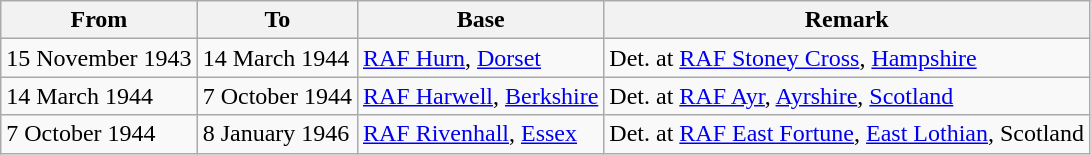<table class="wikitable">
<tr>
<th>From</th>
<th>To</th>
<th>Base</th>
<th>Remark</th>
</tr>
<tr>
<td>15 November 1943</td>
<td>14 March 1944</td>
<td><a href='#'>RAF Hurn</a>, <a href='#'>Dorset</a></td>
<td>Det. at <a href='#'>RAF Stoney Cross</a>, <a href='#'>Hampshire</a></td>
</tr>
<tr>
<td>14 March 1944</td>
<td>7 October 1944</td>
<td><a href='#'>RAF Harwell</a>, <a href='#'>Berkshire</a></td>
<td>Det. at <a href='#'>RAF Ayr</a>, <a href='#'>Ayrshire</a>, <a href='#'>Scotland</a></td>
</tr>
<tr>
<td>7 October 1944</td>
<td>8 January 1946</td>
<td><a href='#'>RAF Rivenhall</a>, <a href='#'>Essex</a></td>
<td>Det. at <a href='#'>RAF East Fortune</a>, <a href='#'>East Lothian</a>, Scotland</td>
</tr>
</table>
